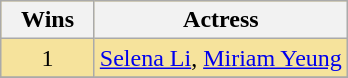<table class="wikitable" rowspan=2 style="text-align: center; background: #f6e39c">
<tr>
<th scope="col" width="55">Wins</th>
<th scope="col" align="center">Actress</th>
</tr>
<tr>
<td rowspan=1 style="text-align:center;">1</td>
<td><a href='#'>Selena Li</a>, <a href='#'>Miriam Yeung</a></td>
</tr>
<tr>
</tr>
</table>
